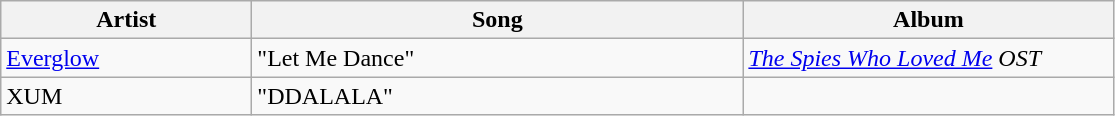<table class="wikitable">
<tr>
<th style="width:10em">Artist</th>
<th style="width:20em">Song</th>
<th style="width:15em">Album</th>
</tr>
<tr>
<td><a href='#'>Everglow</a></td>
<td>"Let Me Dance"</td>
<td><em><a href='#'>The Spies Who Loved Me</a> OST</em></td>
</tr>
<tr>
<td>XUM</td>
<td>"DDALALA"</td>
<td></td>
</tr>
</table>
